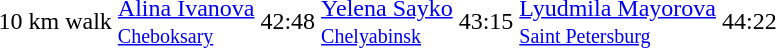<table>
<tr>
<td>10 km walk</td>
<td><a href='#'>Alina Ivanova</a><br><small> <a href='#'>Cheboksary</a></small></td>
<td>42:48</td>
<td><a href='#'>Yelena Sayko</a><br><small> <a href='#'>Chelyabinsk</a></small></td>
<td>43:15</td>
<td><a href='#'>Lyudmila Mayorova</a><br><small> <a href='#'>Saint Petersburg</a></small></td>
<td>44:22</td>
</tr>
</table>
